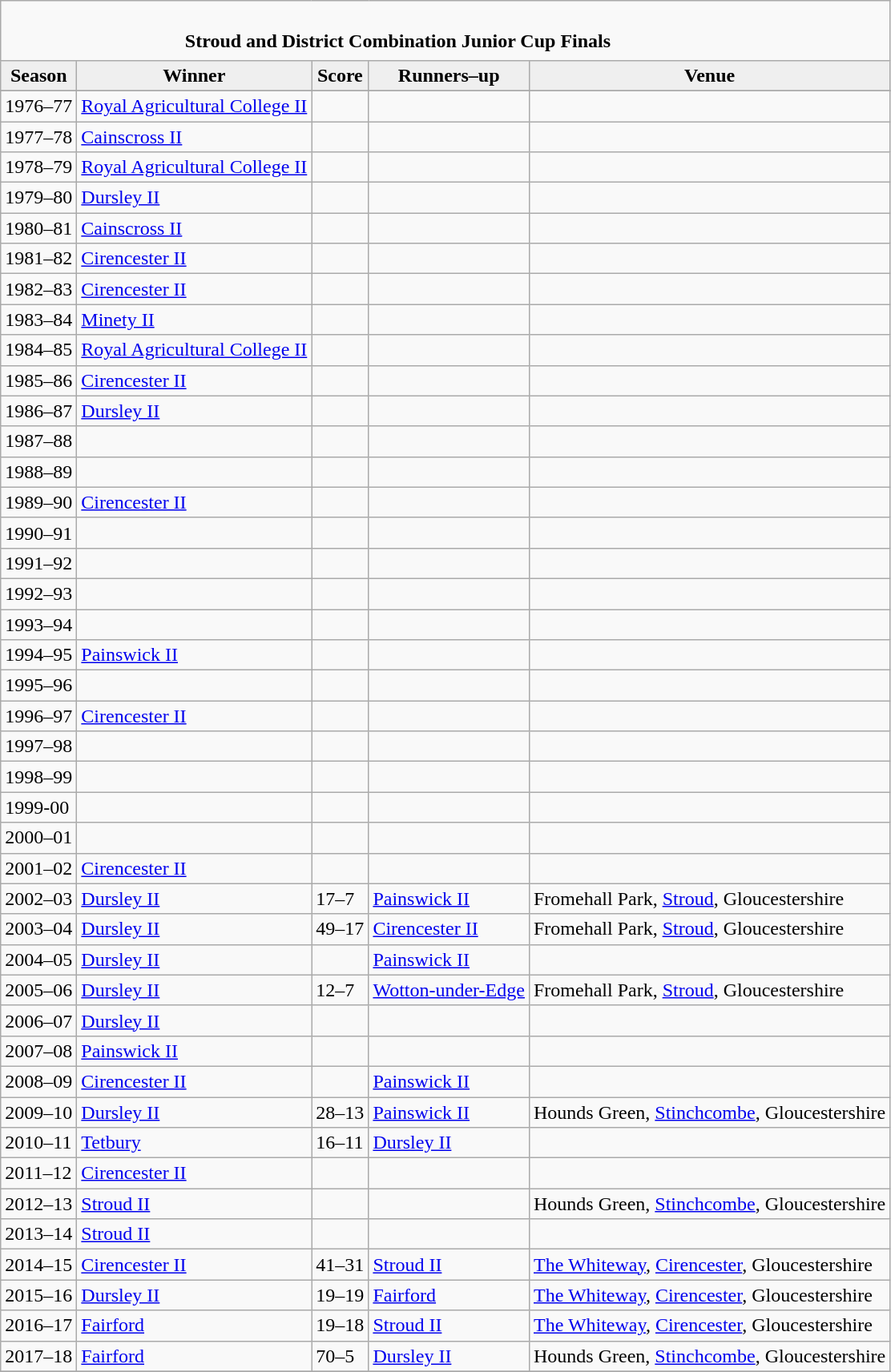<table class="wikitable" style="text-align: left;">
<tr>
<td colspan="6" cellpadding="0" cellspacing="0"><br><table border="0" style="width:100%;" cellpadding="0" cellspacing="0">
<tr>
<td style="width:20%; border:0;"></td>
<td style="border:0;"><strong>Stroud and District Combination Junior Cup Finals</strong></td>
<td style="width:20%; border:0;"></td>
</tr>
</table>
</td>
</tr>
<tr>
<th style="background:#efefef;">Season</th>
<th style="background:#efefef">Winner</th>
<th style="background:#efefef">Score</th>
<th style="background:#efefef;">Runners–up</th>
<th style="background:#efefef;">Venue</th>
</tr>
<tr align=left>
</tr>
<tr>
<td>1976–77</td>
<td><a href='#'>Royal Agricultural College II</a></td>
<td></td>
<td></td>
<td></td>
</tr>
<tr>
<td>1977–78</td>
<td><a href='#'>Cainscross II</a></td>
<td></td>
<td></td>
<td></td>
</tr>
<tr>
<td>1978–79</td>
<td><a href='#'>Royal Agricultural College II</a></td>
<td></td>
<td></td>
<td></td>
</tr>
<tr>
<td>1979–80</td>
<td><a href='#'>Dursley II</a></td>
<td></td>
<td></td>
<td></td>
</tr>
<tr>
<td>1980–81</td>
<td><a href='#'>Cainscross II</a></td>
<td></td>
<td></td>
<td></td>
</tr>
<tr>
<td>1981–82</td>
<td><a href='#'>Cirencester II</a></td>
<td></td>
<td></td>
<td></td>
</tr>
<tr>
<td>1982–83</td>
<td><a href='#'>Cirencester II</a></td>
<td></td>
<td></td>
<td></td>
</tr>
<tr>
<td>1983–84</td>
<td><a href='#'>Minety II</a></td>
<td></td>
<td></td>
<td></td>
</tr>
<tr>
<td>1984–85</td>
<td><a href='#'>Royal Agricultural College II</a></td>
<td></td>
<td></td>
<td></td>
</tr>
<tr>
<td>1985–86</td>
<td><a href='#'>Cirencester II</a></td>
<td></td>
<td></td>
<td></td>
</tr>
<tr>
<td>1986–87</td>
<td><a href='#'>Dursley II</a></td>
<td></td>
<td></td>
<td></td>
</tr>
<tr>
<td>1987–88</td>
<td></td>
<td></td>
<td></td>
<td></td>
</tr>
<tr>
<td>1988–89</td>
<td></td>
<td></td>
<td></td>
<td></td>
</tr>
<tr>
<td>1989–90</td>
<td><a href='#'>Cirencester II</a></td>
<td></td>
<td></td>
<td></td>
</tr>
<tr>
<td>1990–91</td>
<td></td>
<td></td>
<td></td>
<td></td>
</tr>
<tr>
<td>1991–92</td>
<td></td>
<td></td>
<td></td>
<td></td>
</tr>
<tr>
<td>1992–93</td>
<td></td>
<td></td>
<td></td>
<td></td>
</tr>
<tr>
<td>1993–94</td>
<td></td>
<td></td>
<td></td>
<td></td>
</tr>
<tr>
<td>1994–95</td>
<td><a href='#'>Painswick II</a></td>
<td></td>
<td></td>
<td></td>
</tr>
<tr>
<td>1995–96</td>
<td></td>
<td></td>
<td></td>
<td></td>
</tr>
<tr>
<td>1996–97</td>
<td><a href='#'>Cirencester II</a></td>
<td></td>
<td></td>
<td></td>
</tr>
<tr>
<td>1997–98</td>
<td></td>
<td></td>
<td></td>
<td></td>
</tr>
<tr>
<td>1998–99</td>
<td></td>
<td></td>
<td></td>
<td></td>
</tr>
<tr>
<td>1999-00</td>
<td></td>
<td></td>
<td></td>
<td></td>
</tr>
<tr>
<td>2000–01</td>
<td></td>
<td></td>
<td></td>
<td></td>
</tr>
<tr>
<td>2001–02</td>
<td><a href='#'>Cirencester II</a></td>
<td></td>
<td></td>
<td></td>
</tr>
<tr>
<td>2002–03</td>
<td><a href='#'>Dursley II</a></td>
<td>17–7</td>
<td><a href='#'>Painswick II</a></td>
<td>Fromehall Park, <a href='#'>Stroud</a>, Gloucestershire</td>
</tr>
<tr>
<td>2003–04</td>
<td><a href='#'>Dursley II</a></td>
<td>49–17</td>
<td><a href='#'>Cirencester II</a></td>
<td>Fromehall Park, <a href='#'>Stroud</a>, Gloucestershire</td>
</tr>
<tr>
<td>2004–05</td>
<td><a href='#'>Dursley II</a></td>
<td></td>
<td><a href='#'>Painswick II</a></td>
<td></td>
</tr>
<tr>
<td>2005–06</td>
<td><a href='#'>Dursley II</a></td>
<td>12–7</td>
<td><a href='#'>Wotton-under-Edge</a></td>
<td>Fromehall Park, <a href='#'>Stroud</a>, Gloucestershire</td>
</tr>
<tr>
<td>2006–07</td>
<td><a href='#'>Dursley II</a></td>
<td></td>
<td></td>
<td></td>
</tr>
<tr>
<td>2007–08</td>
<td><a href='#'>Painswick II</a></td>
<td></td>
<td></td>
<td></td>
</tr>
<tr>
<td>2008–09</td>
<td><a href='#'>Cirencester II</a></td>
<td></td>
<td><a href='#'>Painswick II</a></td>
<td></td>
</tr>
<tr>
<td>2009–10</td>
<td><a href='#'>Dursley II</a></td>
<td>28–13</td>
<td><a href='#'>Painswick II</a></td>
<td>Hounds Green, <a href='#'>Stinchcombe</a>, Gloucestershire</td>
</tr>
<tr>
<td>2010–11</td>
<td><a href='#'>Tetbury</a></td>
<td>16–11</td>
<td><a href='#'>Dursley II</a></td>
<td></td>
</tr>
<tr>
<td>2011–12</td>
<td><a href='#'>Cirencester II</a></td>
<td></td>
<td></td>
<td></td>
</tr>
<tr>
<td>2012–13</td>
<td><a href='#'>Stroud II</a></td>
<td></td>
<td></td>
<td>Hounds Green, <a href='#'>Stinchcombe</a>, Gloucestershire</td>
</tr>
<tr>
<td>2013–14</td>
<td><a href='#'>Stroud II</a></td>
<td></td>
<td></td>
<td></td>
</tr>
<tr>
<td>2014–15</td>
<td><a href='#'>Cirencester II</a></td>
<td>41–31</td>
<td><a href='#'>Stroud II</a></td>
<td><a href='#'>The Whiteway</a>, <a href='#'>Cirencester</a>, Gloucestershire</td>
</tr>
<tr>
<td>2015–16</td>
<td><a href='#'>Dursley II</a></td>
<td>19–19</td>
<td><a href='#'>Fairford</a></td>
<td><a href='#'>The Whiteway</a>, <a href='#'>Cirencester</a>, Gloucestershire</td>
</tr>
<tr>
<td>2016–17</td>
<td><a href='#'>Fairford</a></td>
<td>19–18</td>
<td><a href='#'>Stroud II</a></td>
<td><a href='#'>The Whiteway</a>, <a href='#'>Cirencester</a>, Gloucestershire</td>
</tr>
<tr>
<td>2017–18</td>
<td><a href='#'>Fairford</a></td>
<td>70–5</td>
<td><a href='#'>Dursley II</a></td>
<td>Hounds Green, <a href='#'>Stinchcombe</a>, Gloucestershire</td>
</tr>
<tr>
</tr>
</table>
